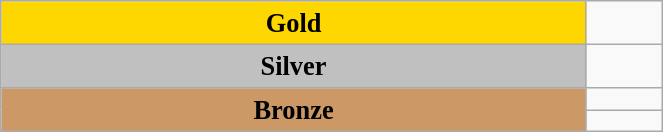<table class="wikitable" style="text-align:center; font-size:110%;" width="35%">
<tr>
<td rowspan="1" bgcolor="gold"><strong>Gold</strong></td>
<td align=left></td>
</tr>
<tr>
<td rowspan="1" bgcolor="silver"><strong>Silver</strong></td>
<td align=left></td>
</tr>
<tr>
<td rowspan="2" bgcolor="#cc9966"><strong>Bronze</strong></td>
<td align=left></td>
</tr>
<tr>
<td align=left></td>
</tr>
</table>
